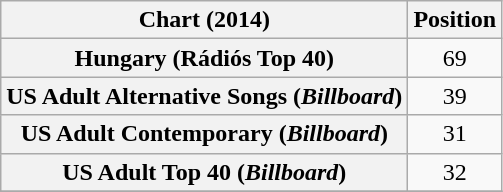<table class="wikitable sortable plainrowheaders">
<tr>
<th>Chart (2014)</th>
<th>Position</th>
</tr>
<tr>
<th scope="row">Hungary (Rádiós Top 40)</th>
<td style="text-align:center;">69</td>
</tr>
<tr>
<th scope="row">US Adult Alternative Songs (<em>Billboard</em>)</th>
<td style="text-align:center;">39</td>
</tr>
<tr>
<th scope="row">US Adult Contemporary (<em>Billboard</em>)</th>
<td style="text-align:center;">31</td>
</tr>
<tr>
<th scope="row">US Adult Top 40 (<em>Billboard</em>)</th>
<td style="text-align:center;">32</td>
</tr>
<tr>
</tr>
</table>
